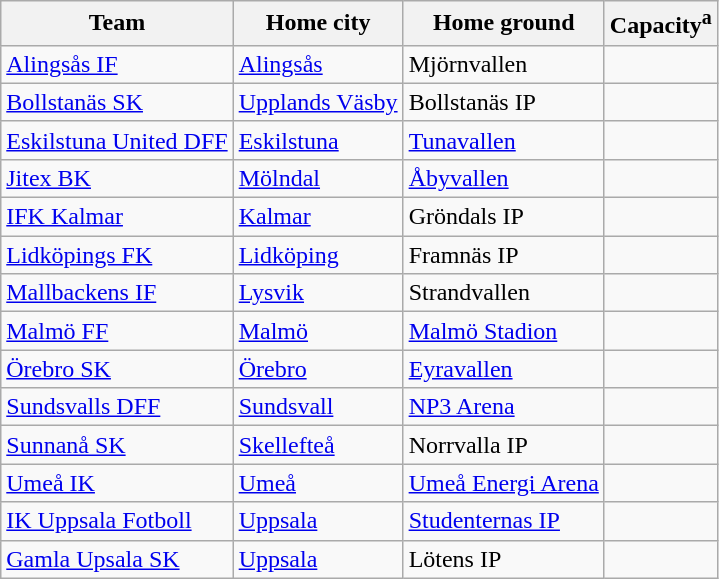<table class="wikitable sortable" style="text-align: left;">
<tr>
<th>Team</th>
<th>Home city</th>
<th>Home ground</th>
<th>Capacity<sup>a</sup></th>
</tr>
<tr>
<td><a href='#'>Alingsås IF</a></td>
<td><a href='#'>Alingsås</a></td>
<td>Mjörnvallen</td>
<td align="center"></td>
</tr>
<tr>
<td><a href='#'>Bollstanäs SK</a></td>
<td><a href='#'>Upplands Väsby</a></td>
<td>Bollstanäs IP</td>
<td align="center"></td>
</tr>
<tr>
<td><a href='#'>Eskilstuna United DFF</a></td>
<td><a href='#'>Eskilstuna</a></td>
<td><a href='#'>Tunavallen</a></td>
<td align="center"></td>
</tr>
<tr>
<td><a href='#'>Jitex BK</a></td>
<td><a href='#'>Mölndal</a></td>
<td><a href='#'>Åbyvallen</a></td>
<td align="center"></td>
</tr>
<tr>
<td><a href='#'>IFK Kalmar</a></td>
<td><a href='#'>Kalmar</a></td>
<td>Gröndals IP</td>
<td align="center"></td>
</tr>
<tr>
<td><a href='#'>Lidköpings FK</a></td>
<td><a href='#'>Lidköping</a></td>
<td>Framnäs IP</td>
<td align="center"></td>
</tr>
<tr>
<td><a href='#'>Mallbackens IF</a></td>
<td><a href='#'>Lysvik</a></td>
<td>Strandvallen</td>
<td align="center"></td>
</tr>
<tr>
<td><a href='#'>Malmö FF</a></td>
<td><a href='#'>Malmö</a></td>
<td><a href='#'>Malmö Stadion</a></td>
<td align="center"></td>
</tr>
<tr>
<td><a href='#'>Örebro SK</a></td>
<td><a href='#'>Örebro</a></td>
<td><a href='#'>Eyravallen</a></td>
<td align="center"></td>
</tr>
<tr>
<td><a href='#'>Sundsvalls DFF</a></td>
<td><a href='#'>Sundsvall</a></td>
<td><a href='#'>NP3 Arena</a></td>
<td align="center"></td>
</tr>
<tr>
<td><a href='#'>Sunnanå SK</a></td>
<td><a href='#'>Skellefteå</a></td>
<td>Norrvalla IP</td>
<td align="center"></td>
</tr>
<tr>
<td><a href='#'>Umeå IK</a></td>
<td><a href='#'>Umeå</a></td>
<td><a href='#'>Umeå Energi Arena</a></td>
<td align="center"></td>
</tr>
<tr>
<td><a href='#'>IK Uppsala Fotboll</a></td>
<td><a href='#'>Uppsala</a></td>
<td><a href='#'>Studenternas IP</a></td>
<td align="center"></td>
</tr>
<tr>
<td><a href='#'>Gamla Upsala SK</a></td>
<td><a href='#'>Uppsala</a></td>
<td>Lötens IP</td>
<td align="center"></td>
</tr>
</table>
